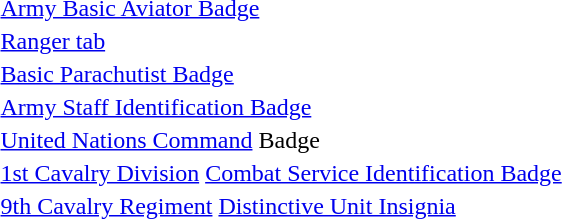<table>
<tr>
<td></td>
<td><a href='#'>Army Basic Aviator Badge</a></td>
</tr>
<tr>
<td></td>
<td><a href='#'>Ranger tab</a></td>
</tr>
<tr>
<td></td>
<td><a href='#'>Basic Parachutist Badge</a></td>
</tr>
<tr>
<td></td>
<td><a href='#'>Army Staff Identification Badge</a></td>
</tr>
<tr>
<td></td>
<td><a href='#'>United Nations Command</a> Badge</td>
</tr>
<tr>
<td></td>
<td><a href='#'>1st Cavalry Division</a> <a href='#'>Combat Service Identification Badge</a></td>
</tr>
<tr>
<td></td>
<td><a href='#'>9th Cavalry Regiment</a> <a href='#'>Distinctive Unit Insignia</a></td>
</tr>
</table>
